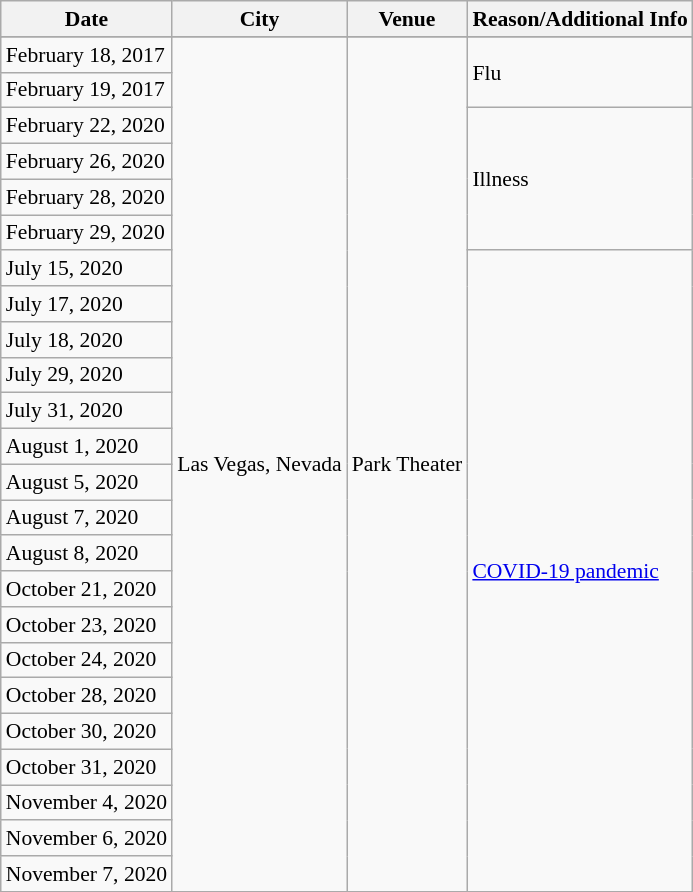<table class="wikitable" style="border:0 solid darkgrey; font-size:90%">
<tr>
<th>Date</th>
<th>City</th>
<th>Venue</th>
<th>Reason/Additional Info</th>
</tr>
<tr border="0">
</tr>
<tr>
<td>February 18, 2017</td>
<td rowspan=24>Las Vegas, Nevada</td>
<td rowspan=24>Park Theater</td>
<td rowspan=2>Flu</td>
</tr>
<tr>
<td>February 19, 2017</td>
</tr>
<tr>
<td>February 22, 2020</td>
<td rowspan=4>Illness</td>
</tr>
<tr>
<td>February 26, 2020</td>
</tr>
<tr>
<td>February 28, 2020</td>
</tr>
<tr>
<td>February 29, 2020</td>
</tr>
<tr>
<td>July 15, 2020</td>
<td rowspan=18><a href='#'>COVID-19 pandemic</a></td>
</tr>
<tr>
<td>July 17, 2020</td>
</tr>
<tr>
<td>July 18, 2020</td>
</tr>
<tr>
<td>July 29, 2020</td>
</tr>
<tr>
<td>July 31, 2020</td>
</tr>
<tr>
<td>August 1, 2020</td>
</tr>
<tr>
<td>August 5, 2020</td>
</tr>
<tr>
<td>August 7, 2020</td>
</tr>
<tr>
<td>August 8, 2020</td>
</tr>
<tr>
<td>October 21, 2020</td>
</tr>
<tr>
<td>October 23, 2020</td>
</tr>
<tr>
<td>October 24, 2020</td>
</tr>
<tr>
<td>October 28, 2020</td>
</tr>
<tr>
<td>October 30, 2020</td>
</tr>
<tr>
<td>October 31, 2020</td>
</tr>
<tr>
<td>November 4, 2020</td>
</tr>
<tr>
<td>November 6, 2020</td>
</tr>
<tr>
<td>November 7, 2020</td>
</tr>
<tr>
</tr>
</table>
